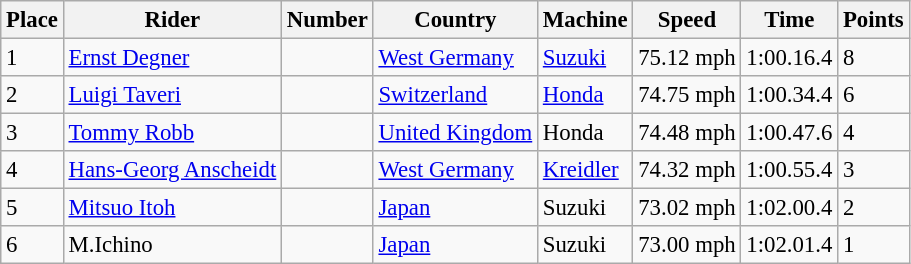<table class="wikitable" style="font-size: 95%;">
<tr>
<th>Place</th>
<th>Rider</th>
<th>Number</th>
<th>Country</th>
<th>Machine</th>
<th>Speed</th>
<th>Time</th>
<th>Points</th>
</tr>
<tr>
<td>1</td>
<td>  <a href='#'>Ernst Degner</a></td>
<td></td>
<td><a href='#'>West Germany</a></td>
<td><a href='#'>Suzuki</a></td>
<td>75.12 mph</td>
<td>1:00.16.4</td>
<td>8</td>
</tr>
<tr>
<td>2</td>
<td> <a href='#'>Luigi Taveri</a></td>
<td></td>
<td><a href='#'>Switzerland</a></td>
<td><a href='#'>Honda</a></td>
<td>74.75 mph</td>
<td>1:00.34.4</td>
<td>6</td>
</tr>
<tr>
<td>3</td>
<td> <a href='#'>Tommy Robb</a></td>
<td></td>
<td><a href='#'>United Kingdom</a></td>
<td>Honda</td>
<td>74.48 mph</td>
<td>1:00.47.6</td>
<td>4</td>
</tr>
<tr>
<td>4</td>
<td> <a href='#'>Hans-Georg Anscheidt</a></td>
<td></td>
<td><a href='#'>West Germany</a></td>
<td><a href='#'>Kreidler</a></td>
<td>74.32 mph</td>
<td>1:00.55.4</td>
<td>3</td>
</tr>
<tr>
<td>5</td>
<td> <a href='#'>Mitsuo Itoh</a></td>
<td></td>
<td><a href='#'>Japan</a></td>
<td>Suzuki</td>
<td>73.02 mph</td>
<td>1:02.00.4</td>
<td>2</td>
</tr>
<tr>
<td>6</td>
<td> M.Ichino</td>
<td></td>
<td><a href='#'>Japan</a></td>
<td>Suzuki</td>
<td>73.00 mph</td>
<td>1:02.01.4</td>
<td>1</td>
</tr>
</table>
